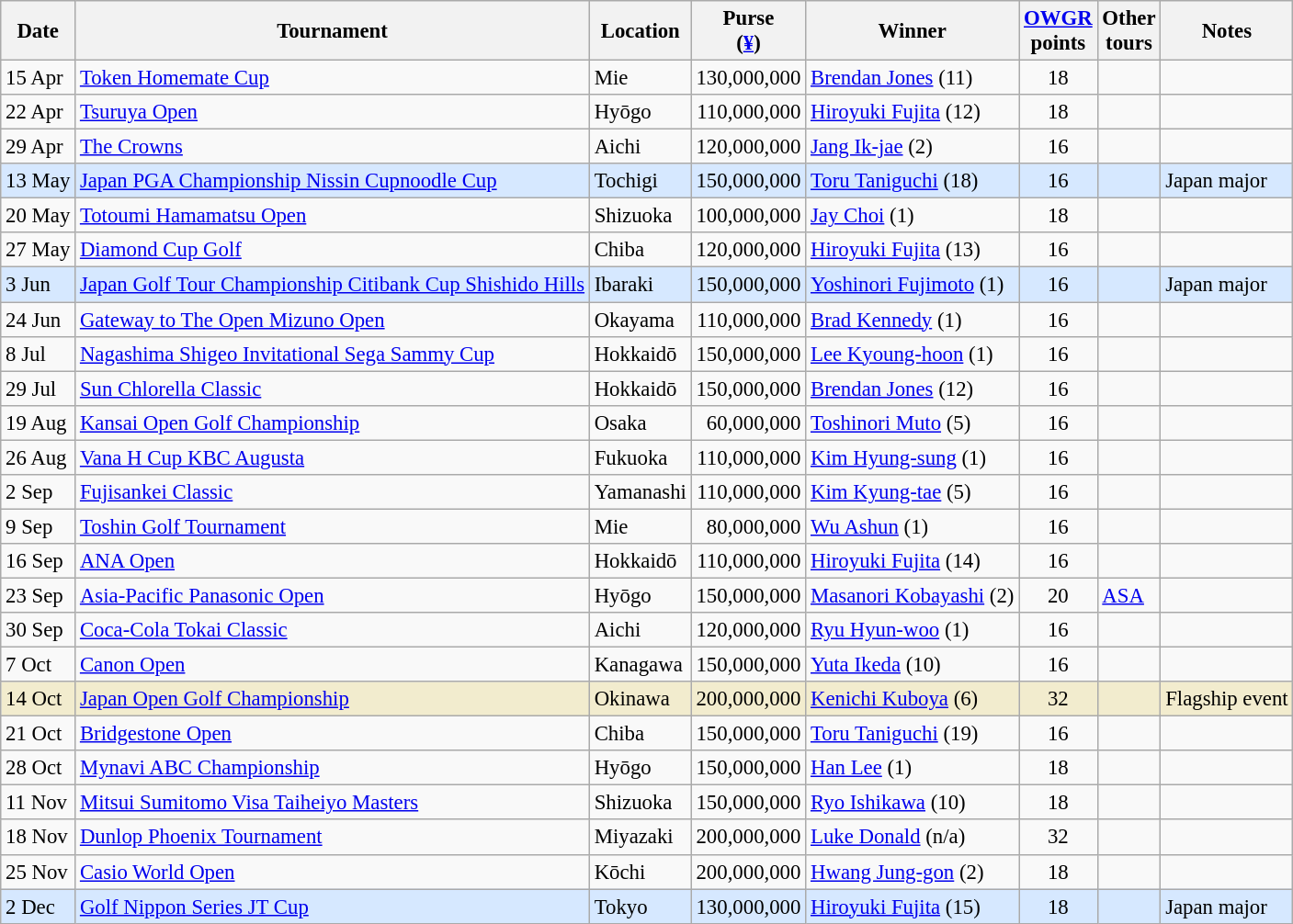<table class="wikitable" style="font-size:95%">
<tr>
<th>Date</th>
<th>Tournament</th>
<th>Location</th>
<th>Purse<br>(<a href='#'>¥</a>)</th>
<th>Winner</th>
<th><a href='#'>OWGR</a><br>points</th>
<th>Other<br>tours</th>
<th>Notes</th>
</tr>
<tr>
<td>15 Apr</td>
<td><a href='#'>Token Homemate Cup</a></td>
<td>Mie</td>
<td align=right>130,000,000</td>
<td> <a href='#'>Brendan Jones</a> (11)</td>
<td align=center>18</td>
<td></td>
<td></td>
</tr>
<tr>
<td>22 Apr</td>
<td><a href='#'>Tsuruya Open</a></td>
<td>Hyōgo</td>
<td align=right>110,000,000</td>
<td> <a href='#'>Hiroyuki Fujita</a> (12)</td>
<td align=center>18</td>
<td></td>
<td></td>
</tr>
<tr>
<td>29 Apr</td>
<td><a href='#'>The Crowns</a></td>
<td>Aichi</td>
<td align=right>120,000,000</td>
<td> <a href='#'>Jang Ik-jae</a> (2)</td>
<td align=center>16</td>
<td></td>
<td></td>
</tr>
<tr style="background:#D6E8FF;">
<td>13 May</td>
<td><a href='#'>Japan PGA Championship Nissin Cupnoodle Cup</a></td>
<td>Tochigi</td>
<td align=right>150,000,000</td>
<td> <a href='#'>Toru Taniguchi</a> (18)</td>
<td align=center>16</td>
<td></td>
<td>Japan major</td>
</tr>
<tr>
<td>20 May</td>
<td><a href='#'>Totoumi Hamamatsu Open</a></td>
<td>Shizuoka</td>
<td align=right>100,000,000</td>
<td> <a href='#'>Jay Choi</a> (1)</td>
<td align=center>18</td>
<td></td>
<td></td>
</tr>
<tr>
<td>27 May</td>
<td><a href='#'>Diamond Cup Golf</a></td>
<td>Chiba</td>
<td align=right>120,000,000</td>
<td> <a href='#'>Hiroyuki Fujita</a> (13)</td>
<td align=center>16</td>
<td></td>
<td></td>
</tr>
<tr style="background:#D6E8FF;">
<td>3 Jun</td>
<td><a href='#'>Japan Golf Tour Championship Citibank Cup Shishido Hills</a></td>
<td>Ibaraki</td>
<td align=right>150,000,000</td>
<td> <a href='#'>Yoshinori Fujimoto</a> (1)</td>
<td align=center>16</td>
<td></td>
<td>Japan major</td>
</tr>
<tr>
<td>24 Jun</td>
<td><a href='#'>Gateway to The Open Mizuno Open</a></td>
<td>Okayama</td>
<td align=right>110,000,000</td>
<td> <a href='#'>Brad Kennedy</a> (1)</td>
<td align=center>16</td>
<td></td>
<td></td>
</tr>
<tr>
<td>8 Jul</td>
<td><a href='#'>Nagashima Shigeo Invitational Sega Sammy Cup</a></td>
<td>Hokkaidō</td>
<td align=right>150,000,000</td>
<td> <a href='#'>Lee Kyoung-hoon</a> (1)</td>
<td align=center>16</td>
<td></td>
<td></td>
</tr>
<tr>
<td>29 Jul</td>
<td><a href='#'>Sun Chlorella Classic</a></td>
<td>Hokkaidō</td>
<td align=right>150,000,000</td>
<td> <a href='#'>Brendan Jones</a> (12)</td>
<td align=center>16</td>
<td></td>
<td></td>
</tr>
<tr>
<td>19 Aug</td>
<td><a href='#'>Kansai Open Golf Championship</a></td>
<td>Osaka</td>
<td align=right>60,000,000</td>
<td> <a href='#'>Toshinori Muto</a> (5)</td>
<td align=center>16</td>
<td></td>
<td></td>
</tr>
<tr>
<td>26 Aug</td>
<td><a href='#'>Vana H Cup KBC Augusta</a></td>
<td>Fukuoka</td>
<td align=right>110,000,000</td>
<td> <a href='#'>Kim Hyung-sung</a> (1)</td>
<td align=center>16</td>
<td></td>
<td></td>
</tr>
<tr>
<td>2 Sep</td>
<td><a href='#'>Fujisankei Classic</a></td>
<td>Yamanashi</td>
<td align=right>110,000,000</td>
<td> <a href='#'>Kim Kyung-tae</a> (5)</td>
<td align=center>16</td>
<td></td>
<td></td>
</tr>
<tr>
<td>9 Sep</td>
<td><a href='#'>Toshin Golf Tournament</a></td>
<td>Mie</td>
<td align=right>80,000,000</td>
<td> <a href='#'>Wu Ashun</a> (1)</td>
<td align=center>16</td>
<td></td>
<td></td>
</tr>
<tr>
<td>16 Sep</td>
<td><a href='#'>ANA Open</a></td>
<td>Hokkaidō</td>
<td align=right>110,000,000</td>
<td> <a href='#'>Hiroyuki Fujita</a> (14)</td>
<td align=center>16</td>
<td></td>
<td></td>
</tr>
<tr>
<td>23 Sep</td>
<td><a href='#'>Asia-Pacific Panasonic Open</a></td>
<td>Hyōgo</td>
<td align=right>150,000,000</td>
<td> <a href='#'>Masanori Kobayashi</a> (2)</td>
<td align=center>20</td>
<td><a href='#'>ASA</a></td>
<td></td>
</tr>
<tr>
<td>30 Sep</td>
<td><a href='#'>Coca-Cola Tokai Classic</a></td>
<td>Aichi</td>
<td align=right>120,000,000</td>
<td> <a href='#'>Ryu Hyun-woo</a> (1)</td>
<td align=center>16</td>
<td></td>
<td></td>
</tr>
<tr>
<td>7 Oct</td>
<td><a href='#'>Canon Open</a></td>
<td>Kanagawa</td>
<td align=right>150,000,000</td>
<td> <a href='#'>Yuta Ikeda</a> (10)</td>
<td align=center>16</td>
<td></td>
<td></td>
</tr>
<tr style="background:#f2ecce;">
<td>14 Oct</td>
<td><a href='#'>Japan Open Golf Championship</a></td>
<td>Okinawa</td>
<td align=right>200,000,000</td>
<td> <a href='#'>Kenichi Kuboya</a> (6)</td>
<td align=center>32</td>
<td></td>
<td>Flagship event</td>
</tr>
<tr>
<td>21 Oct</td>
<td><a href='#'>Bridgestone Open</a></td>
<td>Chiba</td>
<td align=right>150,000,000</td>
<td> <a href='#'>Toru Taniguchi</a> (19)</td>
<td align=center>16</td>
<td></td>
<td></td>
</tr>
<tr>
<td>28 Oct</td>
<td><a href='#'>Mynavi ABC Championship</a></td>
<td>Hyōgo</td>
<td align=right>150,000,000</td>
<td> <a href='#'>Han Lee</a> (1)</td>
<td align=center>18</td>
<td></td>
<td></td>
</tr>
<tr>
<td>11 Nov</td>
<td><a href='#'>Mitsui Sumitomo Visa Taiheiyo Masters</a></td>
<td>Shizuoka</td>
<td align=right>150,000,000</td>
<td> <a href='#'>Ryo Ishikawa</a> (10)</td>
<td align=center>18</td>
<td></td>
<td></td>
</tr>
<tr>
<td>18 Nov</td>
<td><a href='#'>Dunlop Phoenix Tournament</a></td>
<td>Miyazaki</td>
<td align=right>200,000,000</td>
<td> <a href='#'>Luke Donald</a> (n/a)</td>
<td align=center>32</td>
<td></td>
<td></td>
</tr>
<tr>
<td>25 Nov</td>
<td><a href='#'>Casio World Open</a></td>
<td>Kōchi</td>
<td align=right>200,000,000</td>
<td> <a href='#'>Hwang Jung-gon</a> (2)</td>
<td align=center>18</td>
<td></td>
<td></td>
</tr>
<tr style="background:#D6E8FF;">
<td>2 Dec</td>
<td><a href='#'>Golf Nippon Series JT Cup</a></td>
<td>Tokyo</td>
<td align=right>130,000,000</td>
<td> <a href='#'>Hiroyuki Fujita</a> (15)</td>
<td align=center>18</td>
<td></td>
<td>Japan major</td>
</tr>
</table>
